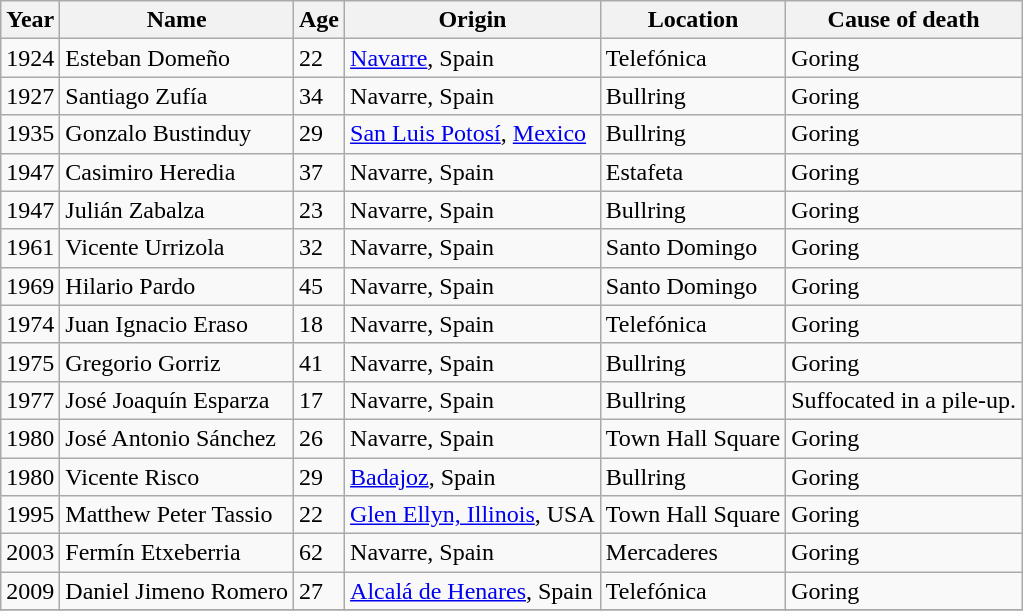<table class="wikitable">
<tr>
<th>Year</th>
<th>Name</th>
<th>Age</th>
<th>Origin</th>
<th>Location</th>
<th>Cause of death</th>
</tr>
<tr>
<td>1924</td>
<td>Esteban Domeño</td>
<td>22</td>
<td><a href='#'>Navarre</a>, Spain</td>
<td>Telefónica</td>
<td>Goring</td>
</tr>
<tr>
<td>1927</td>
<td>Santiago Zufía</td>
<td>34</td>
<td>Navarre, Spain</td>
<td>Bullring</td>
<td>Goring</td>
</tr>
<tr>
<td>1935</td>
<td>Gonzalo Bustinduy</td>
<td>29</td>
<td><a href='#'>San Luis Potosí</a>, <a href='#'>Mexico</a></td>
<td>Bullring</td>
<td>Goring</td>
</tr>
<tr>
<td>1947</td>
<td>Casimiro Heredia</td>
<td>37</td>
<td>Navarre, Spain</td>
<td>Estafeta</td>
<td>Goring</td>
</tr>
<tr>
<td>1947</td>
<td>Julián Zabalza</td>
<td>23</td>
<td>Navarre, Spain</td>
<td>Bullring</td>
<td>Goring</td>
</tr>
<tr>
<td>1961</td>
<td>Vicente Urrizola</td>
<td>32</td>
<td>Navarre, Spain</td>
<td>Santo Domingo</td>
<td>Goring</td>
</tr>
<tr>
<td>1969</td>
<td>Hilario Pardo</td>
<td>45</td>
<td>Navarre, Spain</td>
<td>Santo Domingo</td>
<td>Goring</td>
</tr>
<tr>
<td>1974</td>
<td>Juan Ignacio Eraso</td>
<td>18</td>
<td>Navarre, Spain</td>
<td>Telefónica</td>
<td>Goring</td>
</tr>
<tr>
<td>1975</td>
<td>Gregorio Gorriz</td>
<td>41</td>
<td>Navarre, Spain</td>
<td>Bullring</td>
<td>Goring</td>
</tr>
<tr>
<td>1977</td>
<td>José Joaquín Esparza</td>
<td>17</td>
<td>Navarre, Spain</td>
<td>Bullring</td>
<td>Suffocated in a pile-up.</td>
</tr>
<tr>
<td>1980</td>
<td>José Antonio Sánchez</td>
<td>26</td>
<td>Navarre, Spain</td>
<td>Town Hall Square</td>
<td>Goring</td>
</tr>
<tr>
<td>1980</td>
<td>Vicente Risco</td>
<td>29</td>
<td><a href='#'>Badajoz</a>, Spain</td>
<td>Bullring</td>
<td>Goring</td>
</tr>
<tr>
<td>1995</td>
<td>Matthew Peter Tassio</td>
<td>22</td>
<td><a href='#'>Glen Ellyn, Illinois</a>, USA</td>
<td>Town Hall Square</td>
<td>Goring</td>
</tr>
<tr>
<td>2003</td>
<td>Fermín Etxeberria</td>
<td>62</td>
<td>Navarre, Spain</td>
<td>Mercaderes</td>
<td>Goring</td>
</tr>
<tr>
<td>2009</td>
<td>Daniel Jimeno Romero</td>
<td>27</td>
<td><a href='#'>Alcalá de Henares</a>, Spain</td>
<td>Telefónica</td>
<td>Goring</td>
</tr>
<tr>
</tr>
</table>
